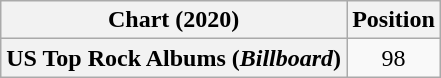<table class="wikitable plainrowheaders" style="text-align:center">
<tr>
<th scope="col">Chart (2020)</th>
<th scope="col">Position</th>
</tr>
<tr>
<th scope="row">US Top Rock Albums (<em>Billboard</em>)</th>
<td>98</td>
</tr>
</table>
